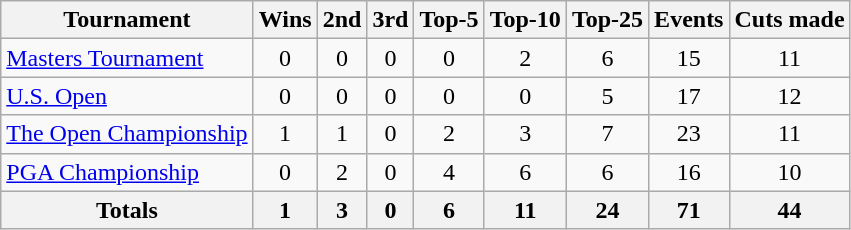<table class=wikitable style=text-align:center>
<tr>
<th>Tournament</th>
<th>Wins</th>
<th>2nd</th>
<th>3rd</th>
<th>Top-5</th>
<th>Top-10</th>
<th>Top-25</th>
<th>Events</th>
<th>Cuts made</th>
</tr>
<tr>
<td align=left><a href='#'>Masters Tournament</a></td>
<td>0</td>
<td>0</td>
<td>0</td>
<td>0</td>
<td>2</td>
<td>6</td>
<td>15</td>
<td>11</td>
</tr>
<tr>
<td align=left><a href='#'>U.S. Open</a></td>
<td>0</td>
<td>0</td>
<td>0</td>
<td>0</td>
<td>0</td>
<td>5</td>
<td>17</td>
<td>12</td>
</tr>
<tr>
<td align=left><a href='#'>The Open Championship</a></td>
<td>1</td>
<td>1</td>
<td>0</td>
<td>2</td>
<td>3</td>
<td>7</td>
<td>23</td>
<td>11</td>
</tr>
<tr>
<td align=left><a href='#'>PGA Championship</a></td>
<td>0</td>
<td>2</td>
<td>0</td>
<td>4</td>
<td>6</td>
<td>6</td>
<td>16</td>
<td>10</td>
</tr>
<tr>
<th>Totals</th>
<th>1</th>
<th>3</th>
<th>0</th>
<th>6</th>
<th>11</th>
<th>24</th>
<th>71</th>
<th>44</th>
</tr>
</table>
